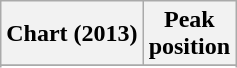<table class="wikitable sortable plainrowheaders">
<tr>
<th>Chart (2013)</th>
<th>Peak<br>position</th>
</tr>
<tr>
</tr>
<tr>
</tr>
</table>
